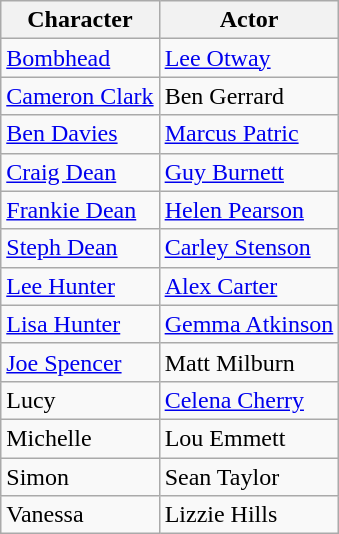<table class="wikitable">
<tr>
<th>Character</th>
<th>Actor</th>
</tr>
<tr>
<td><a href='#'>Bombhead</a></td>
<td><a href='#'>Lee Otway</a></td>
</tr>
<tr>
<td><a href='#'>Cameron Clark</a></td>
<td>Ben Gerrard</td>
</tr>
<tr>
<td><a href='#'>Ben Davies</a></td>
<td><a href='#'>Marcus Patric</a></td>
</tr>
<tr>
<td><a href='#'>Craig Dean</a></td>
<td><a href='#'>Guy Burnett</a></td>
</tr>
<tr>
<td><a href='#'>Frankie Dean</a></td>
<td><a href='#'>Helen Pearson</a></td>
</tr>
<tr>
<td><a href='#'>Steph Dean</a></td>
<td><a href='#'>Carley Stenson</a></td>
</tr>
<tr>
<td><a href='#'>Lee Hunter</a></td>
<td><a href='#'>Alex Carter</a></td>
</tr>
<tr>
<td><a href='#'>Lisa Hunter</a></td>
<td><a href='#'>Gemma Atkinson</a></td>
</tr>
<tr>
<td><a href='#'>Joe Spencer</a></td>
<td>Matt Milburn</td>
</tr>
<tr>
<td>Lucy</td>
<td><a href='#'>Celena Cherry</a></td>
</tr>
<tr>
<td>Michelle</td>
<td>Lou Emmett</td>
</tr>
<tr>
<td>Simon</td>
<td>Sean Taylor</td>
</tr>
<tr>
<td>Vanessa</td>
<td>Lizzie Hills</td>
</tr>
</table>
